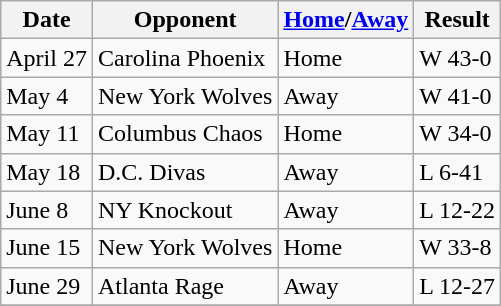<table class="wikitable">
<tr>
<th>Date</th>
<th>Opponent</th>
<th><a href='#'>Home</a>/<a href='#'>Away</a></th>
<th>Result</th>
</tr>
<tr>
<td>April 27</td>
<td>Carolina Phoenix</td>
<td>Home</td>
<td>W 43-0</td>
</tr>
<tr>
<td>May 4</td>
<td>New York Wolves</td>
<td>Away</td>
<td>W 41-0</td>
</tr>
<tr>
<td>May 11</td>
<td>Columbus Chaos</td>
<td>Home</td>
<td>W 34-0</td>
</tr>
<tr>
<td>May 18</td>
<td>D.C. Divas</td>
<td>Away</td>
<td>L 6-41</td>
</tr>
<tr>
<td>June 8</td>
<td>NY Knockout</td>
<td>Away</td>
<td>L 12-22</td>
</tr>
<tr>
<td>June 15</td>
<td>New York Wolves</td>
<td>Home</td>
<td>W 33-8</td>
</tr>
<tr>
<td>June 29</td>
<td>Atlanta Rage</td>
<td>Away</td>
<td>L 12-27</td>
</tr>
<tr>
</tr>
</table>
